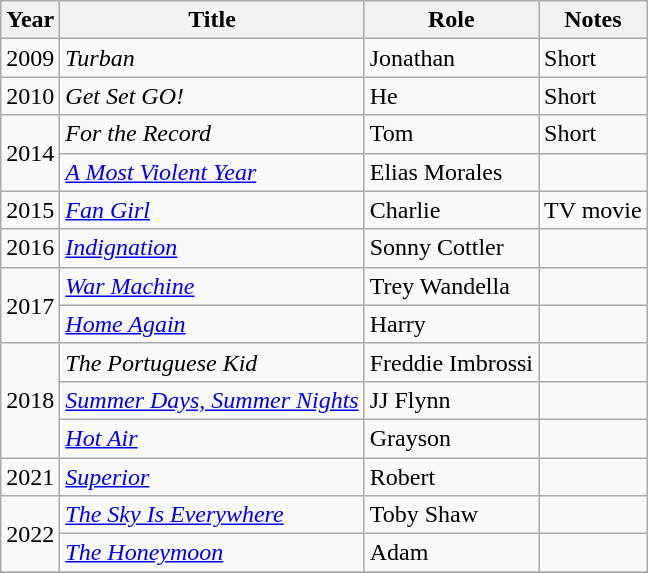<table class="wikitable sortable">
<tr>
<th>Year</th>
<th>Title</th>
<th>Role</th>
<th>Notes</th>
</tr>
<tr>
<td>2009</td>
<td><em>Turban</em></td>
<td>Jonathan</td>
<td>Short</td>
</tr>
<tr>
<td>2010</td>
<td><em>Get Set GO!</em></td>
<td>He</td>
<td>Short</td>
</tr>
<tr>
<td rowspan="2">2014</td>
<td><em>For the Record</em></td>
<td>Tom</td>
<td>Short</td>
</tr>
<tr>
<td><em><a href='#'>A Most Violent Year</a></em></td>
<td>Elias Morales</td>
<td></td>
</tr>
<tr>
<td>2015</td>
<td><em><a href='#'>Fan Girl</a></em></td>
<td>Charlie</td>
<td>TV movie</td>
</tr>
<tr>
<td>2016</td>
<td><em><a href='#'>Indignation</a></em></td>
<td>Sonny Cottler</td>
<td></td>
</tr>
<tr>
<td rowspan="2">2017</td>
<td><em><a href='#'>War Machine</a></em></td>
<td>Trey Wandella</td>
<td></td>
</tr>
<tr>
<td><em><a href='#'>Home Again</a></em></td>
<td>Harry</td>
<td></td>
</tr>
<tr>
<td rowspan="3">2018</td>
<td><em>The Portuguese Kid</em></td>
<td>Freddie Imbrossi</td>
<td></td>
</tr>
<tr>
<td><em><a href='#'>Summer Days, Summer Nights</a></em></td>
<td>JJ Flynn</td>
<td></td>
</tr>
<tr>
<td><em><a href='#'>Hot Air</a></em></td>
<td>Grayson</td>
<td></td>
</tr>
<tr>
<td>2021</td>
<td><em><a href='#'>Superior</a></em></td>
<td>Robert</td>
<td></td>
</tr>
<tr>
<td rowspan="2">2022</td>
<td><em><a href='#'>The Sky Is Everywhere</a></em></td>
<td>Toby Shaw</td>
<td></td>
</tr>
<tr>
<td><em><a href='#'>The Honeymoon</a></em></td>
<td>Adam</td>
<td></td>
</tr>
<tr>
</tr>
</table>
